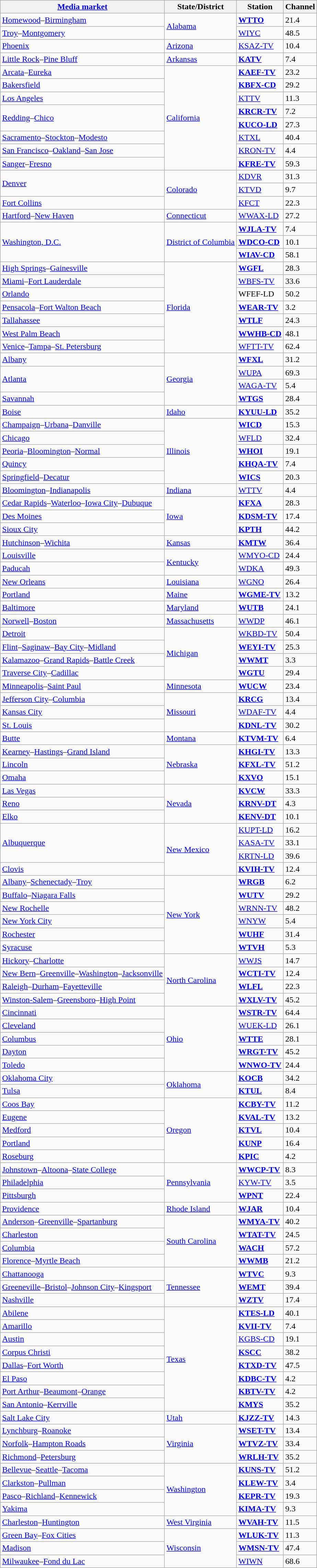<table class="wikitable sortable">
<tr>
<th scope="col"><a href='#'>Media market</a></th>
<th scope="col">State/District</th>
<th scope="col">Station</th>
<th scope="col">Channel</th>
</tr>
<tr>
<td><a href='#'>Homewood</a>–<a href='#'>Birmingham</a></td>
<td rowspan="2"><a href='#'>Alabama</a></td>
<td scope="row"><strong><a href='#'>WTTO</a></strong></td>
<td>21.4</td>
</tr>
<tr>
<td><a href='#'>Troy</a>–<a href='#'>Montgomery</a></td>
<td scope="row"><a href='#'>WIYC</a></td>
<td>48.5</td>
</tr>
<tr>
<td><a href='#'>Phoenix</a></td>
<td><a href='#'>Arizona</a></td>
<td scope="row"><a href='#'>KSAZ-TV</a></td>
<td>10.4</td>
</tr>
<tr>
<td><a href='#'>Little Rock</a>–<a href='#'>Pine Bluff</a></td>
<td><a href='#'>Arkansas</a></td>
<td scope="row"><strong><a href='#'>KATV</a></strong></td>
<td>7.4</td>
</tr>
<tr>
<td><a href='#'>Arcata</a>–<a href='#'>Eureka</a></td>
<td rowspan="8"><a href='#'>California</a></td>
<td scope="row"><strong><a href='#'>KAEF-TV</a></strong></td>
<td>23.2</td>
</tr>
<tr>
<td><a href='#'>Bakersfield</a></td>
<td scope="row"><strong><a href='#'>KBFX-CD</a></strong></td>
<td>29.2</td>
</tr>
<tr>
<td><a href='#'>Los Angeles</a></td>
<td scope="row"><a href='#'>KTTV</a></td>
<td>11.3</td>
</tr>
<tr>
<td rowspan="2"><a href='#'>Redding</a>–<a href='#'>Chico</a></td>
<td scope="row"><strong><a href='#'>KRCR-TV</a></strong></td>
<td>7.2</td>
</tr>
<tr>
<td scope="row"><strong><a href='#'>KUCO-LD</a></strong></td>
<td>27.3</td>
</tr>
<tr>
<td><a href='#'>Sacramento</a>–<a href='#'>Stockton</a>–<a href='#'>Modesto</a></td>
<td scope="row"><a href='#'>KTXL</a></td>
<td>40.4</td>
</tr>
<tr>
<td><a href='#'>San Francisco</a>–<a href='#'>Oakland</a>–<a href='#'>San Jose</a></td>
<td scope="row"><a href='#'>KRON-TV</a></td>
<td>4.4</td>
</tr>
<tr>
<td><a href='#'>Sanger</a>–<a href='#'>Fresno</a></td>
<td scope="row"><strong><a href='#'>KFRE-TV</a></strong></td>
<td>59.3</td>
</tr>
<tr>
<td rowspan="2"><a href='#'>Denver</a></td>
<td rowspan="3"><a href='#'>Colorado</a></td>
<td scope="row"><a href='#'>KDVR</a></td>
<td>31.3</td>
</tr>
<tr>
<td scope="row"><a href='#'>KTVD</a></td>
<td>9.7</td>
</tr>
<tr>
<td><a href='#'>Fort Collins</a></td>
<td scope="row"><a href='#'>KFCT</a></td>
<td>22.3</td>
</tr>
<tr>
<td><a href='#'>Hartford</a>–<a href='#'>New Haven</a></td>
<td><a href='#'>Connecticut</a></td>
<td scope="row"><a href='#'>WWAX-LD</a></td>
<td>27.2</td>
</tr>
<tr>
<td rowspan="3"><a href='#'>Washington, D.C.</a></td>
<td rowspan="3"><a href='#'>District of Columbia</a></td>
<td scope="row"><strong><a href='#'>WJLA-TV</a></strong></td>
<td>7.4</td>
</tr>
<tr>
<td scope="row"><strong><a href='#'>WDCO-CD</a></strong></td>
<td>10.1</td>
</tr>
<tr>
<td scope="row"><strong><a href='#'>WIAV-CD</a></strong></td>
<td>58.1</td>
</tr>
<tr>
<td><a href='#'>High Springs</a>–<a href='#'>Gainesville</a></td>
<td rowspan="7"><a href='#'>Florida</a></td>
<td scope="row"><strong><a href='#'>WGFL</a></strong></td>
<td>28.3</td>
</tr>
<tr>
<td><a href='#'>Miami</a>–<a href='#'>Fort Lauderdale</a></td>
<td scope="row"><a href='#'>WBFS-TV</a></td>
<td>33.6</td>
</tr>
<tr>
<td><a href='#'>Orlando</a></td>
<td scope="row">WFEF-LD</td>
<td>50.2</td>
</tr>
<tr>
<td><a href='#'>Pensacola</a>–<a href='#'>Fort Walton Beach</a></td>
<td scope="row"><strong><a href='#'>WEAR-TV</a></strong></td>
<td>3.2</td>
</tr>
<tr>
<td><a href='#'>Tallahassee</a></td>
<td scope="row"><strong><a href='#'>WTLF</a></strong></td>
<td>24.3</td>
</tr>
<tr>
<td><a href='#'>West Palm Beach</a></td>
<td scope="row"><strong><a href='#'>WWHB-CD</a></strong></td>
<td>48.1</td>
</tr>
<tr>
<td><a href='#'>Venice</a>–<a href='#'>Tampa</a>–<a href='#'>St. Petersburg</a></td>
<td scope="row"><a href='#'>WFTT-TV</a></td>
<td>62.4</td>
</tr>
<tr>
<td><a href='#'>Albany</a></td>
<td rowspan="4"><a href='#'>Georgia</a></td>
<td scope="row"><strong><a href='#'>WFXL</a></strong></td>
<td>31.2</td>
</tr>
<tr>
<td rowspan="2"><a href='#'>Atlanta</a></td>
<td scope="row"><a href='#'>WUPA</a></td>
<td>69.3</td>
</tr>
<tr>
<td scope="row"><a href='#'>WAGA-TV</a></td>
<td>5.4</td>
</tr>
<tr>
<td><a href='#'>Savannah</a></td>
<td scope="row"><strong><a href='#'>WTGS</a></strong></td>
<td>28.4</td>
</tr>
<tr>
<td><a href='#'>Boise</a></td>
<td><a href='#'>Idaho</a></td>
<td scope="row"><strong><a href='#'>KYUU-LD</a></strong></td>
<td>35.2</td>
</tr>
<tr>
<td><a href='#'>Champaign</a>–<a href='#'>Urbana</a>–<a href='#'>Danville</a></td>
<td rowspan="5"><a href='#'>Illinois</a></td>
<td scope="row"><a href='#'><strong>WICD</strong></a></td>
<td>15.3</td>
</tr>
<tr>
<td><a href='#'>Chicago</a></td>
<td scope="row"><a href='#'>WFLD</a></td>
<td>32.4</td>
</tr>
<tr>
<td><a href='#'>Peoria</a>–<a href='#'>Bloomington</a>–<a href='#'>Normal</a></td>
<td scope="row"><a href='#'><strong>WHOI</strong></a></td>
<td>19.1</td>
</tr>
<tr>
<td><a href='#'>Quincy</a></td>
<td scope="row"><strong><a href='#'>KHQA-TV</a></strong></td>
<td>7.4</td>
</tr>
<tr>
<td><a href='#'>Springfield</a>–<a href='#'>Decatur</a></td>
<td scope="row"><strong><a href='#'>WICS</a></strong></td>
<td>20.3</td>
</tr>
<tr>
<td><a href='#'>Bloomington</a>–<a href='#'>Indianapolis</a></td>
<td><a href='#'>Indiana</a></td>
<td scope="row"><a href='#'>WTTV</a></td>
<td>4.4</td>
</tr>
<tr>
<td><a href='#'>Cedar Rapids</a>–<a href='#'>Waterloo</a>–<a href='#'>Iowa City</a>–<a href='#'>Dubuque</a></td>
<td rowspan="3"><a href='#'>Iowa</a></td>
<td scope="row"><strong><a href='#'>KFXA</a></strong></td>
<td>28.3</td>
</tr>
<tr>
<td><a href='#'>Des Moines</a></td>
<td scope="row"><strong><a href='#'>KDSM-TV</a></strong></td>
<td>17.4</td>
</tr>
<tr>
<td><a href='#'>Sioux City</a></td>
<td scope="row"><strong><a href='#'>KPTH</a></strong></td>
<td>44.2</td>
</tr>
<tr>
<td><a href='#'>Hutchinson</a>–<a href='#'>Wichita</a></td>
<td><a href='#'>Kansas</a></td>
<td scope="row"><strong><a href='#'>KMTW</a></strong></td>
<td>36.4</td>
</tr>
<tr>
<td><a href='#'>Louisville</a></td>
<td rowspan="2"><a href='#'>Kentucky</a></td>
<td scope="row"><a href='#'>WMYO-CD</a></td>
<td>24.4</td>
</tr>
<tr>
<td><a href='#'>Paducah</a></td>
<td scope="row"><a href='#'>WDKA</a></td>
<td>49.3</td>
</tr>
<tr>
<td><a href='#'>New Orleans</a></td>
<td><a href='#'>Louisiana</a></td>
<td scope="row"><a href='#'>WGNO</a></td>
<td>26.4</td>
</tr>
<tr>
<td><a href='#'>Portland</a></td>
<td><a href='#'>Maine</a></td>
<td scope="row"><strong><a href='#'>WGME-TV</a></strong></td>
<td>13.2</td>
</tr>
<tr>
<td><a href='#'>Baltimore</a></td>
<td><a href='#'>Maryland</a></td>
<td scope="row"><strong><a href='#'>WUTB</a></strong></td>
<td>24.1</td>
</tr>
<tr>
<td><a href='#'>Norwell</a>–<a href='#'>Boston</a></td>
<td><a href='#'>Massachusetts</a></td>
<td scope="row"><a href='#'>WWDP</a></td>
<td>46.1</td>
</tr>
<tr>
<td><a href='#'>Detroit</a></td>
<td rowspan="4"><a href='#'>Michigan</a></td>
<td scope="row"><a href='#'>WKBD-TV</a></td>
<td>50.4</td>
</tr>
<tr>
<td><a href='#'>Flint</a>–<a href='#'>Saginaw</a>–<a href='#'>Bay City</a>–<a href='#'>Midland</a></td>
<td scope="row"><strong><a href='#'>WEYI-TV</a></strong></td>
<td>25.3</td>
</tr>
<tr>
<td><a href='#'>Kalamazoo</a>–<a href='#'>Grand Rapids</a>–<a href='#'>Battle Creek</a></td>
<td scope="row"><strong><a href='#'>WWMT</a></strong></td>
<td>3.3</td>
</tr>
<tr>
<td><a href='#'>Traverse City</a>–<a href='#'>Cadillac</a></td>
<td scope="row"><strong><a href='#'>WGTU</a></strong></td>
<td>29.4</td>
</tr>
<tr>
<td><a href='#'>Minneapolis</a>–<a href='#'>Saint Paul</a></td>
<td><a href='#'>Minnesota</a></td>
<td scope="row"><strong><a href='#'>WUCW</a></strong></td>
<td>23.4</td>
</tr>
<tr>
<td><a href='#'>Jefferson City</a>–<a href='#'>Columbia</a></td>
<td rowspan="3"><a href='#'>Missouri</a></td>
<td scope="row"><strong><a href='#'>KRCG</a></strong></td>
<td>13.4</td>
</tr>
<tr>
<td><a href='#'>Kansas City</a></td>
<td scope="row"><a href='#'>WDAF-TV</a></td>
<td>4.4</td>
</tr>
<tr>
<td><a href='#'>St. Louis</a></td>
<td scope="row"><strong><a href='#'>KDNL-TV</a></strong></td>
<td>30.2</td>
</tr>
<tr>
<td><a href='#'>Butte</a></td>
<td><a href='#'>Montana</a></td>
<td scope="row"><strong><a href='#'>KTVM-TV</a></strong></td>
<td>6.4</td>
</tr>
<tr>
<td><a href='#'>Kearney</a>–<a href='#'>Hastings</a>–<a href='#'>Grand Island</a></td>
<td rowspan="3"><a href='#'>Nebraska</a></td>
<td scope="row"><strong><a href='#'>KHGI-TV</a></strong></td>
<td>13.3</td>
</tr>
<tr>
<td><a href='#'>Lincoln</a></td>
<td scope="row"><strong><a href='#'>KFXL-TV</a></strong></td>
<td>51.2</td>
</tr>
<tr>
<td><a href='#'>Omaha</a></td>
<td scope="row"><strong><a href='#'>KXVO</a></strong></td>
<td>15.1</td>
</tr>
<tr>
<td><a href='#'>Las Vegas</a></td>
<td rowspan="3"><a href='#'>Nevada</a></td>
<td scope="row"><strong><a href='#'>KVCW</a></strong></td>
<td>33.3</td>
</tr>
<tr>
<td><a href='#'>Reno</a></td>
<td scope="row"><strong><a href='#'>KRNV-DT</a></strong></td>
<td>4.3</td>
</tr>
<tr>
<td><a href='#'>Elko</a></td>
<td scope="row"><strong><a href='#'>KENV-DT</a></strong></td>
<td>10.1</td>
</tr>
<tr>
<td rowspan="3"><a href='#'>Albuquerque</a></td>
<td rowspan="4"><a href='#'>New Mexico</a></td>
<td scope="row"><a href='#'>KUPT-LD</a></td>
<td>16.2</td>
</tr>
<tr>
<td scope="row"><a href='#'>KASA-TV</a></td>
<td>33.1</td>
</tr>
<tr>
<td scope="row"><a href='#'>KRTN-LD</a></td>
<td>39.6</td>
</tr>
<tr>
<td><a href='#'>Clovis</a></td>
<td scope="row"><strong><a href='#'>KVIH-TV</a></strong></td>
<td>12.4</td>
</tr>
<tr>
<td><a href='#'>Albany</a>–<a href='#'>Schenectady</a>–<a href='#'>Troy</a></td>
<td rowspan="6"><a href='#'>New York</a></td>
<td scope="row"><strong><a href='#'>WRGB</a></strong></td>
<td>6.2</td>
</tr>
<tr>
<td><a href='#'>Buffalo</a>–<a href='#'>Niagara Falls</a></td>
<td scope="row"><strong><a href='#'>WUTV</a></strong></td>
<td>29.2</td>
</tr>
<tr>
<td><a href='#'>New Rochelle</a></td>
<td scope="row"><a href='#'>WRNN-TV</a></td>
<td>48.2</td>
</tr>
<tr>
<td><a href='#'>New York City</a></td>
<td scope="row"><a href='#'>WNYW</a></td>
<td>5.4</td>
</tr>
<tr>
<td><a href='#'>Rochester</a></td>
<td scope="row"><strong><a href='#'>WUHF</a></strong></td>
<td>31.4</td>
</tr>
<tr>
<td><a href='#'>Syracuse</a></td>
<td scope="row"><strong><a href='#'>WTVH</a></strong></td>
<td>5.3</td>
</tr>
<tr>
<td><a href='#'>Hickory</a>–<a href='#'>Charlotte</a></td>
<td rowspan="4"><a href='#'>North Carolina</a></td>
<td scope="row"><a href='#'>WWJS</a></td>
<td>14.7</td>
</tr>
<tr>
<td><a href='#'>New Bern</a>–<a href='#'>Greenville</a>–<a href='#'>Washington</a>–<a href='#'>Jacksonville</a></td>
<td scope="row"><strong><a href='#'>WCTI-TV</a></strong></td>
<td>12.4</td>
</tr>
<tr>
<td><a href='#'>Raleigh</a>–<a href='#'>Durham</a>–<a href='#'>Fayetteville</a></td>
<td scope="row"><strong><a href='#'>WLFL</a></strong></td>
<td>22.3</td>
</tr>
<tr>
<td><a href='#'>Winston-Salem</a>–<a href='#'>Greensboro</a>–<a href='#'>High Point</a></td>
<td scope="row"><strong><a href='#'>WXLV-TV</a></strong></td>
<td>45.2</td>
</tr>
<tr>
<td><a href='#'>Cincinnati</a></td>
<td rowspan="5"><a href='#'>Ohio</a></td>
<td scope="row"><strong><a href='#'>WSTR-TV</a></strong></td>
<td>64.4</td>
</tr>
<tr>
<td><a href='#'>Cleveland</a></td>
<td scope="row"><a href='#'>WUEK-LD</a></td>
<td>26.1</td>
</tr>
<tr>
<td><a href='#'>Columbus</a></td>
<td scope="row"><strong><a href='#'>WTTE</a></strong></td>
<td>28.1</td>
</tr>
<tr>
<td><a href='#'>Dayton</a></td>
<td scope="row"><strong><a href='#'>WRGT-TV</a></strong></td>
<td>45.2</td>
</tr>
<tr>
<td><a href='#'>Toledo</a></td>
<td scope="row"><strong><a href='#'>WNWO-TV</a></strong></td>
<td>24.4</td>
</tr>
<tr>
<td><a href='#'>Oklahoma City</a></td>
<td rowspan="2"><a href='#'>Oklahoma</a></td>
<td scope="row"><strong><a href='#'>KOCB</a></strong></td>
<td>34.2</td>
</tr>
<tr>
<td><a href='#'>Tulsa</a></td>
<td scope="row"><strong><a href='#'>KTUL</a></strong></td>
<td>8.4</td>
</tr>
<tr>
<td><a href='#'>Coos Bay</a></td>
<td rowspan="5"><a href='#'>Oregon</a></td>
<td scope="row"><strong><a href='#'>KCBY-TV</a></strong></td>
<td>11.2</td>
</tr>
<tr>
<td><a href='#'>Eugene</a></td>
<td scope="row"><strong><a href='#'>KVAL-TV</a></strong></td>
<td>13.2</td>
</tr>
<tr>
<td><a href='#'>Medford</a></td>
<td scope="row"><strong><a href='#'>KTVL</a></strong></td>
<td>10.4</td>
</tr>
<tr>
<td><a href='#'>Portland</a></td>
<td scope="row"><strong><a href='#'>KUNP</a></strong></td>
<td>16.4</td>
</tr>
<tr>
<td><a href='#'>Roseburg</a></td>
<td scope="row"><strong><a href='#'>KPIC</a></strong></td>
<td>4.2</td>
</tr>
<tr>
<td><a href='#'>Johnstown</a>–<a href='#'>Altoona</a>–<a href='#'>State College</a></td>
<td rowspan="3"><a href='#'>Pennsylvania</a></td>
<td scope="row"><strong><a href='#'>WWCP-TV</a></strong></td>
<td>8.3</td>
</tr>
<tr>
<td><a href='#'>Philadelphia</a></td>
<td scope="row"><a href='#'>KYW-TV</a></td>
<td>3.5</td>
</tr>
<tr>
<td><a href='#'>Pittsburgh</a></td>
<td scope="row"><strong><a href='#'>WPNT</a></strong></td>
<td>22.4</td>
</tr>
<tr>
<td><a href='#'>Providence</a></td>
<td><a href='#'>Rhode Island</a></td>
<td scope="row"><strong><a href='#'>WJAR</a></strong></td>
<td>10.4</td>
</tr>
<tr>
<td><a href='#'>Anderson</a>–<a href='#'>Greenville</a>–<a href='#'>Spartanburg</a></td>
<td rowspan="4"><a href='#'>South Carolina</a></td>
<td scope="row"><strong><a href='#'>WMYA-TV</a></strong></td>
<td>40.2</td>
</tr>
<tr>
<td><a href='#'>Charleston</a></td>
<td scope="row"><strong><a href='#'>WTAT-TV</a></strong></td>
<td>24.5</td>
</tr>
<tr>
<td><a href='#'>Columbia</a></td>
<td scope="row"><strong><a href='#'>WACH</a></strong></td>
<td>57.2</td>
</tr>
<tr>
<td><a href='#'>Florence</a>–<a href='#'>Myrtle Beach</a></td>
<td scope="row"><strong><a href='#'>WWMB</a></strong></td>
<td>21.2</td>
</tr>
<tr>
<td><a href='#'>Chattanooga</a></td>
<td rowspan="3"><a href='#'>Tennessee</a></td>
<td scope="row"><strong><a href='#'>WTVC</a></strong></td>
<td>9.3</td>
</tr>
<tr>
<td><a href='#'>Greeneville</a>–<a href='#'>Bristol</a>–<a href='#'>Johnson City</a>–<a href='#'>Kingsport</a></td>
<td scope="row"><strong><a href='#'>WEMT</a></strong></td>
<td>39.4</td>
</tr>
<tr>
<td><a href='#'>Nashville</a></td>
<td scope="row"><strong><a href='#'>WZTV</a></strong></td>
<td>17.4</td>
</tr>
<tr>
<td><a href='#'>Abilene</a></td>
<td rowspan="8"><a href='#'>Texas</a></td>
<td scope="row"><strong><a href='#'>KTES-LD</a></strong></td>
<td>40.1</td>
</tr>
<tr>
<td><a href='#'>Amarillo</a></td>
<td scope="row"><strong><a href='#'>KVII-TV</a></strong></td>
<td>7.4</td>
</tr>
<tr>
<td><a href='#'>Austin</a></td>
<td scope="row"><a href='#'>KGBS-CD</a></td>
<td>19.1</td>
</tr>
<tr>
<td><a href='#'>Corpus Christi</a></td>
<td scope="row"><strong><a href='#'>KSCC</a></strong></td>
<td>38.2</td>
</tr>
<tr>
<td><a href='#'>Dallas</a>–<a href='#'>Fort Worth</a></td>
<td scope="row"><strong><a href='#'>KTXD-TV</a></strong></td>
<td>47.5</td>
</tr>
<tr>
<td><a href='#'>El Paso</a></td>
<td scope="row"><strong><a href='#'>KDBC-TV</a></strong></td>
<td>4.2</td>
</tr>
<tr>
<td><a href='#'>Port Arthur</a>–<a href='#'>Beaumont</a>–<a href='#'>Orange</a></td>
<td scope="row"><strong><a href='#'>KBTV-TV</a></strong></td>
<td>4.2</td>
</tr>
<tr>
<td><a href='#'>San Antonio</a>–<a href='#'>Kerrville</a></td>
<td scope="row"><strong><a href='#'>KMYS</a></strong></td>
<td>35.2</td>
</tr>
<tr>
<td><a href='#'>Salt Lake City</a></td>
<td><a href='#'>Utah</a></td>
<td scope="row"><strong><a href='#'>KJZZ-TV</a></strong></td>
<td>14.3</td>
</tr>
<tr>
<td><a href='#'>Lynchburg</a>–<a href='#'>Roanoke</a></td>
<td rowspan="3"><a href='#'>Virginia</a></td>
<td scope="row"><strong><a href='#'>WSET-TV</a></strong></td>
<td>13.4</td>
</tr>
<tr>
<td><a href='#'>Norfolk</a>–<a href='#'>Hampton Roads</a></td>
<td scope="row"><strong><a href='#'>WTVZ-TV</a></strong></td>
<td>33.4</td>
</tr>
<tr>
<td><a href='#'>Richmond</a>–<a href='#'>Petersburg</a></td>
<td scope="row"><strong><a href='#'>WRLH-TV</a></strong></td>
<td>35.2</td>
</tr>
<tr>
<td><a href='#'>Bellevue</a>–<a href='#'>Seattle</a>–<a href='#'>Tacoma</a></td>
<td rowspan="4"><a href='#'>Washington</a></td>
<td scope="row"><strong><a href='#'>KUNS-TV</a></strong></td>
<td>51.2</td>
</tr>
<tr>
<td><a href='#'>Clarkston</a>–<a href='#'>Pullman</a></td>
<td scope="row"><strong><a href='#'>KLEW-TV</a></strong></td>
<td>3.4</td>
</tr>
<tr>
<td><a href='#'>Pasco</a>–<a href='#'>Richland</a>–<a href='#'>Kennewick</a></td>
<td scope="row"><strong><a href='#'>KEPR-TV</a></strong></td>
<td>19.3</td>
</tr>
<tr>
<td><a href='#'>Yakima</a></td>
<td scope="row"><strong><a href='#'>KIMA-TV</a></strong></td>
<td>9.3</td>
</tr>
<tr>
<td><a href='#'>Charleston</a>–<a href='#'>Huntington</a></td>
<td><a href='#'>West Virginia</a></td>
<td scope="row"><strong><a href='#'>WVAH-TV</a></strong></td>
<td>11.5</td>
</tr>
<tr>
<td><a href='#'>Green Bay</a>–<a href='#'>Fox Cities</a></td>
<td rowspan="3"><a href='#'>Wisconsin</a></td>
<td scope="row"><strong><a href='#'>WLUK-TV</a></strong></td>
<td>11.3</td>
</tr>
<tr>
<td><a href='#'>Madison</a></td>
<td scope="row"><strong><a href='#'>WMSN-TV</a></strong></td>
<td>47.4</td>
</tr>
<tr>
<td><a href='#'>Milwaukee</a>–<a href='#'>Fond du Lac</a></td>
<td scope="row"><a href='#'>WIWN</a></td>
<td>68.6</td>
</tr>
</table>
